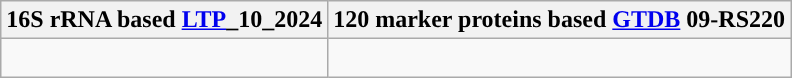<table class="wikitable">
<tr>
<th colspan=1>16S rRNA based <a href='#'>LTP</a>_10_2024</th>
<th colspan=1>120 marker proteins based <a href='#'>GTDB</a> 09-RS220</th>
</tr>
<tr>
<td style="vertical-align:top"><br></td>
<td><br></td>
</tr>
</table>
